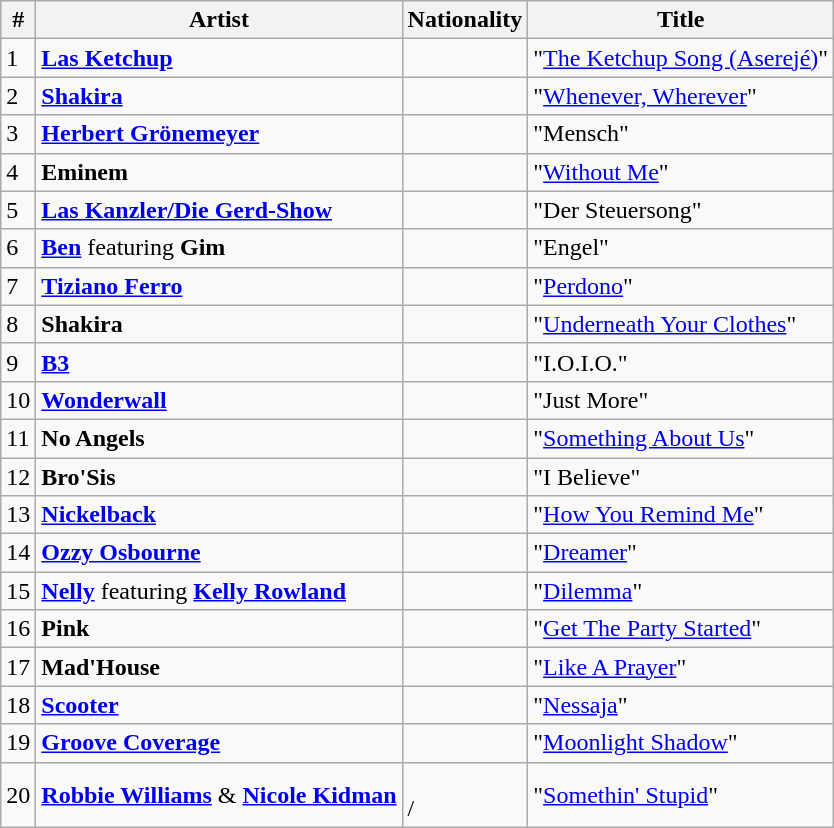<table class="wikitable sortable">
<tr>
<th>#</th>
<th>Artist</th>
<th>Nationality</th>
<th>Title</th>
</tr>
<tr>
<td>1</td>
<td><strong><a href='#'>Las Ketchup</a></strong></td>
<td></td>
<td>"<a href='#'>The Ketchup Song (Aserejé)</a>"</td>
</tr>
<tr>
<td>2</td>
<td><strong><a href='#'>Shakira</a></strong></td>
<td></td>
<td>"<a href='#'>Whenever, Wherever</a>"</td>
</tr>
<tr>
<td>3</td>
<td><strong><a href='#'>Herbert Grönemeyer</a></strong></td>
<td></td>
<td>"Mensch"</td>
</tr>
<tr>
<td>4</td>
<td><strong>Eminem</strong></td>
<td></td>
<td>"<a href='#'>Without Me</a>"</td>
</tr>
<tr>
<td>5</td>
<td><strong><a href='#'>Las Kanzler/Die Gerd-Show</a></strong></td>
<td></td>
<td>"Der Steuersong"</td>
</tr>
<tr>
<td>6</td>
<td><strong><a href='#'>Ben</a></strong> featuring <strong>Gim</strong></td>
<td></td>
<td>"Engel"</td>
</tr>
<tr>
<td>7</td>
<td><strong><a href='#'>Tiziano Ferro</a></strong></td>
<td></td>
<td>"<a href='#'>Perdono</a>"</td>
</tr>
<tr>
<td>8</td>
<td><strong>Shakira</strong></td>
<td></td>
<td>"<a href='#'>Underneath Your Clothes</a>"</td>
</tr>
<tr>
<td>9</td>
<td><strong><a href='#'>B3</a></strong></td>
<td></td>
<td>"I.O.I.O."</td>
</tr>
<tr>
<td>10</td>
<td><strong><a href='#'>Wonderwall</a></strong></td>
<td></td>
<td>"Just More"</td>
</tr>
<tr>
<td>11</td>
<td><strong>No Angels</strong></td>
<td></td>
<td>"<a href='#'>Something About Us</a>"</td>
</tr>
<tr>
<td>12</td>
<td><strong>Bro'Sis</strong></td>
<td></td>
<td>"I Believe"</td>
</tr>
<tr>
<td>13</td>
<td><strong><a href='#'>Nickelback</a></strong></td>
<td></td>
<td>"<a href='#'>How You Remind Me</a>"</td>
</tr>
<tr>
<td>14</td>
<td><strong><a href='#'>Ozzy Osbourne</a></strong></td>
<td></td>
<td>"<a href='#'>Dreamer</a>"</td>
</tr>
<tr>
<td>15</td>
<td><strong><a href='#'>Nelly</a></strong> featuring <strong><a href='#'>Kelly Rowland</a></strong></td>
<td></td>
<td>"<a href='#'>Dilemma</a>"</td>
</tr>
<tr>
<td>16</td>
<td><strong>Pink</strong></td>
<td></td>
<td>"<a href='#'>Get The Party Started</a>"</td>
</tr>
<tr>
<td>17</td>
<td><strong>Mad'House</strong></td>
<td></td>
<td>"<a href='#'>Like A Prayer</a>"</td>
</tr>
<tr>
<td>18</td>
<td><strong><a href='#'>Scooter</a></strong></td>
<td></td>
<td>"<a href='#'>Nessaja</a>"</td>
</tr>
<tr>
<td>19</td>
<td><strong><a href='#'>Groove Coverage</a></strong></td>
<td></td>
<td>"<a href='#'>Moonlight Shadow</a>"</td>
</tr>
<tr>
<td>20</td>
<td><strong><a href='#'>Robbie Williams</a></strong> & <strong><a href='#'>Nicole Kidman</a></strong></td>
<td><br>/</td>
<td>"<a href='#'>Somethin' Stupid</a>"</td>
</tr>
</table>
